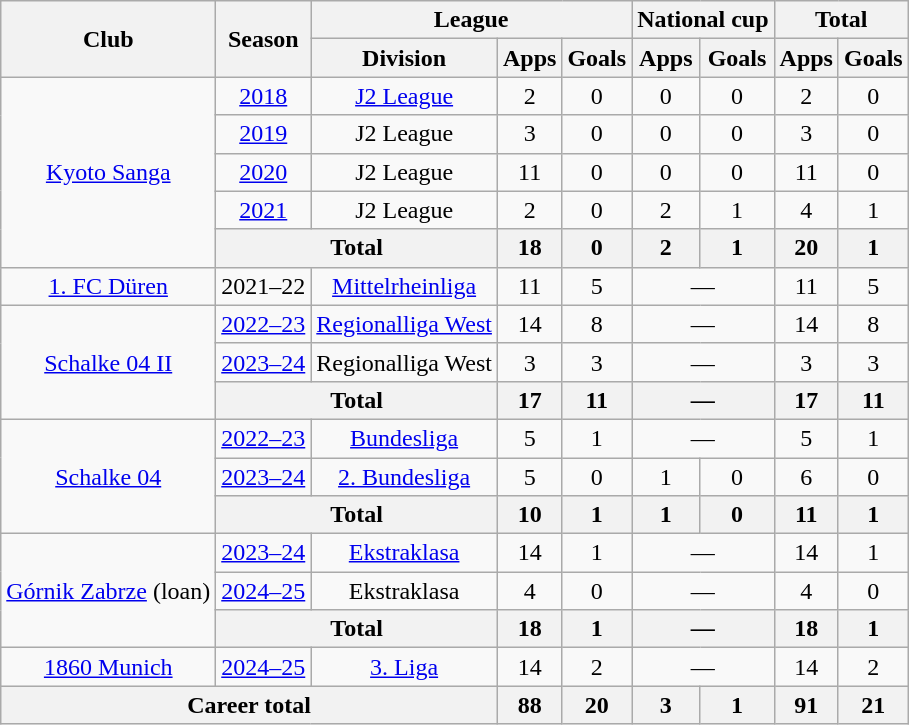<table class="wikitable" style="text-align:center">
<tr>
<th rowspan="2">Club</th>
<th rowspan="2">Season</th>
<th colspan="3">League</th>
<th colspan="2">National cup</th>
<th colspan="2">Total</th>
</tr>
<tr>
<th>Division</th>
<th>Apps</th>
<th>Goals</th>
<th>Apps</th>
<th>Goals</th>
<th>Apps</th>
<th>Goals</th>
</tr>
<tr>
<td rowspan="5"><a href='#'>Kyoto Sanga</a></td>
<td><a href='#'>2018</a></td>
<td><a href='#'>J2 League</a></td>
<td>2</td>
<td>0</td>
<td>0</td>
<td>0</td>
<td>2</td>
<td>0</td>
</tr>
<tr>
<td><a href='#'>2019</a></td>
<td>J2 League</td>
<td>3</td>
<td>0</td>
<td>0</td>
<td>0</td>
<td>3</td>
<td>0</td>
</tr>
<tr>
<td><a href='#'>2020</a></td>
<td>J2 League</td>
<td>11</td>
<td>0</td>
<td>0</td>
<td>0</td>
<td>11</td>
<td>0</td>
</tr>
<tr>
<td><a href='#'>2021</a></td>
<td>J2 League</td>
<td>2</td>
<td>0</td>
<td>2</td>
<td>1</td>
<td>4</td>
<td>1</td>
</tr>
<tr>
<th colspan="2">Total</th>
<th>18</th>
<th>0</th>
<th>2</th>
<th>1</th>
<th>20</th>
<th>1</th>
</tr>
<tr>
<td><a href='#'>1. FC Düren</a></td>
<td>2021–22</td>
<td><a href='#'>Mittelrheinliga</a></td>
<td>11</td>
<td>5</td>
<td colspan="2">—</td>
<td>11</td>
<td>5</td>
</tr>
<tr>
<td rowspan="3"><a href='#'>Schalke 04 II</a></td>
<td><a href='#'>2022–23</a></td>
<td><a href='#'>Regionalliga West</a></td>
<td>14</td>
<td>8</td>
<td colspan="2">—</td>
<td>14</td>
<td>8</td>
</tr>
<tr>
<td><a href='#'>2023–24</a></td>
<td>Regionalliga West</td>
<td>3</td>
<td>3</td>
<td colspan="2">—</td>
<td>3</td>
<td>3</td>
</tr>
<tr>
<th colspan="2">Total</th>
<th>17</th>
<th>11</th>
<th colspan="2">—</th>
<th>17</th>
<th>11</th>
</tr>
<tr>
<td rowspan="3"><a href='#'>Schalke 04</a></td>
<td><a href='#'>2022–23</a></td>
<td><a href='#'>Bundesliga</a></td>
<td>5</td>
<td>1</td>
<td colspan="2">—</td>
<td>5</td>
<td>1</td>
</tr>
<tr>
<td><a href='#'>2023–24</a></td>
<td><a href='#'>2. Bundesliga</a></td>
<td>5</td>
<td>0</td>
<td>1</td>
<td>0</td>
<td>6</td>
<td>0</td>
</tr>
<tr>
<th colspan="2">Total</th>
<th>10</th>
<th>1</th>
<th>1</th>
<th>0</th>
<th>11</th>
<th>1</th>
</tr>
<tr>
<td rowspan="3"><a href='#'>Górnik Zabrze</a> (loan)</td>
<td><a href='#'>2023–24</a></td>
<td><a href='#'>Ekstraklasa</a></td>
<td>14</td>
<td>1</td>
<td colspan="2">—</td>
<td>14</td>
<td>1</td>
</tr>
<tr>
<td><a href='#'>2024–25</a></td>
<td>Ekstraklasa</td>
<td>4</td>
<td>0</td>
<td colspan="2">—</td>
<td>4</td>
<td>0</td>
</tr>
<tr>
<th colspan="2">Total</th>
<th>18</th>
<th>1</th>
<th colspan="2">—</th>
<th>18</th>
<th>1</th>
</tr>
<tr>
<td><a href='#'>1860 Munich</a></td>
<td><a href='#'>2024–25</a></td>
<td><a href='#'>3. Liga</a></td>
<td>14</td>
<td>2</td>
<td colspan="2">—</td>
<td>14</td>
<td>2</td>
</tr>
<tr>
<th colspan="3">Career total</th>
<th>88</th>
<th>20</th>
<th>3</th>
<th>1</th>
<th>91</th>
<th>21</th>
</tr>
</table>
